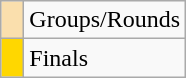<table class="wikitable">
<tr>
<td style="background: #FADFAD"> </td>
<td>Groups/Rounds</td>
</tr>
<tr>
<td style="background: #FFD700"> </td>
<td>Finals</td>
</tr>
</table>
